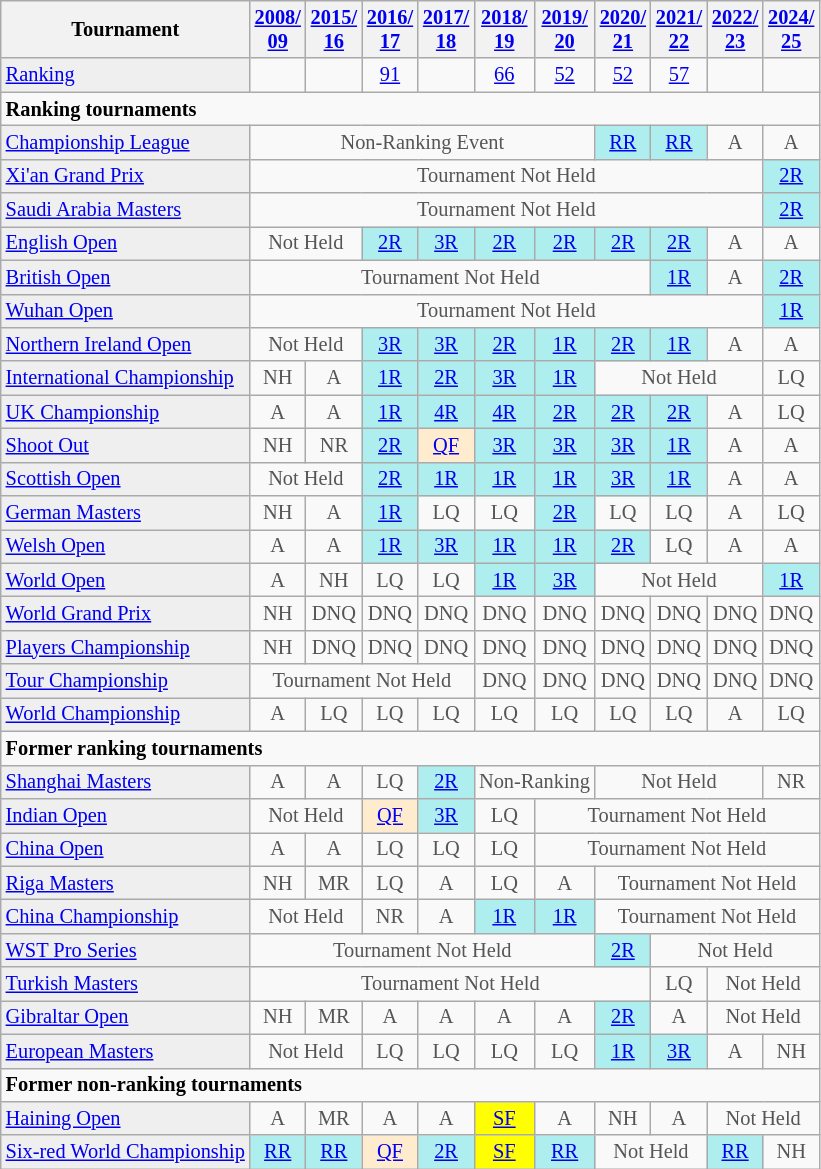<table class="wikitable"  style="font-size:85%;">
<tr>
<th>Tournament</th>
<th><a href='#'>2008/<br>09</a></th>
<th><a href='#'>2015/<br>16</a></th>
<th><a href='#'>2016/<br>17</a></th>
<th><a href='#'>2017/<br>18</a></th>
<th><a href='#'>2018/<br>19</a></th>
<th><a href='#'>2019/<br>20</a></th>
<th><a href='#'>2020/<br>21</a></th>
<th><a href='#'>2021/<br>22</a></th>
<th><a href='#'>2022/<br>23</a></th>
<th><a href='#'>2024/<br>25</a></th>
</tr>
<tr>
<td style="background:#EFEFEF;"><a href='#'>Ranking</a></td>
<td align="center"></td>
<td align="center"></td>
<td align="center"><a href='#'>91</a></td>
<td align="center"></td>
<td align="center"><a href='#'>66</a></td>
<td align="center"><a href='#'>52</a></td>
<td align="center"><a href='#'>52</a></td>
<td align="center"><a href='#'>57</a></td>
<td align="center"></td>
<td align="center"></td>
</tr>
<tr>
<td colspan="20"><strong>Ranking tournaments</strong></td>
</tr>
<tr>
<td style="background:#EFEFEF;"><a href='#'>Championship League</a></td>
<td align="center" colspan="6" style="color:#555555;">Non-Ranking Event</td>
<td align="center" style="background:#afeeee;"><a href='#'>RR</a></td>
<td align="center" style="background:#afeeee;"><a href='#'>RR</a></td>
<td align="center" style="color:#555555;">A</td>
<td align="center" style="color:#555555;">A</td>
</tr>
<tr>
<td style="background:#EFEFEF;"><a href='#'>Xi'an Grand Prix</a></td>
<td align="center" colspan="9" style="color:#555555;">Tournament Not Held</td>
<td align="center" style="background:#afeeee;"><a href='#'>2R</a></td>
</tr>
<tr>
<td style="background:#EFEFEF;"><a href='#'>Saudi Arabia Masters</a></td>
<td align="center" colspan="9" style="color:#555555;">Tournament Not Held</td>
<td align="center" style="background:#afeeee;"><a href='#'>2R</a></td>
</tr>
<tr>
<td style="background:#EFEFEF;"><a href='#'>English Open</a></td>
<td align="center" colspan="2" style="color:#555555;">Not Held</td>
<td align="center" style="background:#afeeee;"><a href='#'>2R</a></td>
<td align="center" style="background:#afeeee;"><a href='#'>3R</a></td>
<td align="center" style="background:#afeeee;"><a href='#'>2R</a></td>
<td align="center" style="background:#afeeee;"><a href='#'>2R</a></td>
<td align="center" style="background:#afeeee;"><a href='#'>2R</a></td>
<td align="center" style="background:#afeeee;"><a href='#'>2R</a></td>
<td align="center" style="color:#555555;">A</td>
<td align="center" style="color:#555555;">A</td>
</tr>
<tr>
<td style="background:#EFEFEF;"><a href='#'>British Open</a></td>
<td align="center" colspan="7" style="color:#555555;">Tournament Not Held</td>
<td align="center" style="background:#afeeee;"><a href='#'>1R</a></td>
<td align="center" style="color:#555555;">A</td>
<td align="center" style="background:#afeeee;"><a href='#'>2R</a></td>
</tr>
<tr>
<td style="background:#EFEFEF;"><a href='#'>Wuhan Open</a></td>
<td align="center" colspan="9" style="color:#555555;">Tournament Not Held</td>
<td align="center" style="background:#afeeee;"><a href='#'>1R</a></td>
</tr>
<tr>
<td style="background:#EFEFEF;"><a href='#'>Northern Ireland Open</a></td>
<td align="center" colspan="2" style="color:#555555;">Not Held</td>
<td align="center" style="background:#afeeee;"><a href='#'>3R</a></td>
<td align="center" style="background:#afeeee;"><a href='#'>3R</a></td>
<td align="center" style="background:#afeeee;"><a href='#'>2R</a></td>
<td align="center" style="background:#afeeee;"><a href='#'>1R</a></td>
<td align="center" style="background:#afeeee;"><a href='#'>2R</a></td>
<td align="center" style="background:#afeeee;"><a href='#'>1R</a></td>
<td align="center" style="color:#555555;">A</td>
<td align="center" style="color:#555555;">A</td>
</tr>
<tr>
<td style="background:#EFEFEF;"><a href='#'>International Championship</a></td>
<td align="center" style="color:#555555;">NH</td>
<td align="center" style="color:#555555;">A</td>
<td align="center" style="background:#afeeee;"><a href='#'>1R</a></td>
<td align="center" style="background:#afeeee;"><a href='#'>2R</a></td>
<td align="center" style="background:#afeeee;"><a href='#'>3R</a></td>
<td align="center" style="background:#afeeee;"><a href='#'>1R</a></td>
<td align="center" colspan="3" style="color:#555555;">Not Held</td>
<td align="center" style="color:#555555;">LQ</td>
</tr>
<tr>
<td style="background:#EFEFEF;"><a href='#'>UK Championship</a></td>
<td align="center" style="color:#555555;">A</td>
<td align="center" style="color:#555555;">A</td>
<td align="center" style="background:#afeeee;"><a href='#'>1R</a></td>
<td align="center" style="background:#afeeee;"><a href='#'>4R</a></td>
<td align="center" style="background:#afeeee;"><a href='#'>4R</a></td>
<td align="center" style="background:#afeeee;"><a href='#'>2R</a></td>
<td align="center" style="background:#afeeee;"><a href='#'>2R</a></td>
<td align="center" style="background:#afeeee;"><a href='#'>2R</a></td>
<td align="center" style="color:#555555;">A</td>
<td align="center" style="color:#555555;">LQ</td>
</tr>
<tr>
<td style="background:#EFEFEF;"><a href='#'>Shoot Out</a></td>
<td align="center" style="color:#555555;">NH</td>
<td align="center" style="color:#555555;">NR</td>
<td align="center" style="background:#afeeee;"><a href='#'>2R</a></td>
<td align="center" style="background:#ffebcd;"><a href='#'>QF</a></td>
<td align="center" style="background:#afeeee;"><a href='#'>3R</a></td>
<td align="center" style="background:#afeeee;"><a href='#'>3R</a></td>
<td align="center" style="background:#afeeee;"><a href='#'>3R</a></td>
<td align="center" style="background:#afeeee;"><a href='#'>1R</a></td>
<td align="center" style="color:#555555;">A</td>
<td align="center" style="color:#555555;">A</td>
</tr>
<tr>
<td style="background:#EFEFEF;"><a href='#'>Scottish Open</a></td>
<td align="center" colspan="2" style="color:#555555;">Not Held</td>
<td align="center" style="background:#afeeee;"><a href='#'>2R</a></td>
<td align="center" style="background:#afeeee;"><a href='#'>1R</a></td>
<td align="center" style="background:#afeeee;"><a href='#'>1R</a></td>
<td align="center" style="background:#afeeee;"><a href='#'>1R</a></td>
<td align="center" style="background:#afeeee;"><a href='#'>3R</a></td>
<td align="center" style="background:#afeeee;"><a href='#'>1R</a></td>
<td align="center" style="color:#555555;">A</td>
<td align="center" style="color:#555555;">A</td>
</tr>
<tr>
<td style="background:#EFEFEF;"><a href='#'>German Masters</a></td>
<td align="center" style="color:#555555;">NH</td>
<td align="center" style="color:#555555;">A</td>
<td align="center" style="background:#afeeee;"><a href='#'>1R</a></td>
<td align="center" style="color:#555555;">LQ</td>
<td align="center" style="color:#555555;">LQ</td>
<td align="center" style="background:#afeeee;"><a href='#'>2R</a></td>
<td align="center" style="color:#555555;">LQ</td>
<td align="center" style="color:#555555;">LQ</td>
<td align="center" style="color:#555555;">A</td>
<td align="center" style="color:#555555;">LQ</td>
</tr>
<tr>
<td style="background:#EFEFEF;"><a href='#'>Welsh Open</a></td>
<td align="center" style="color:#555555;">A</td>
<td align="center" style="color:#555555;">A</td>
<td align="center" style="background:#afeeee;"><a href='#'>1R</a></td>
<td align="center" style="background:#afeeee;"><a href='#'>3R</a></td>
<td align="center" style="background:#afeeee;"><a href='#'>1R</a></td>
<td align="center" style="background:#afeeee;"><a href='#'>1R</a></td>
<td align="center" style="background:#afeeee;"><a href='#'>2R</a></td>
<td align="center" style="color:#555555;">LQ</td>
<td align="center" style="color:#555555;">A</td>
<td align="center" style="color:#555555;">A</td>
</tr>
<tr>
<td style="background:#EFEFEF;"><a href='#'>World Open</a></td>
<td align="center" style="color:#555555;">A</td>
<td align="center" style="color:#555555;">NH</td>
<td align="center" style="color:#555555;">LQ</td>
<td align="center" style="color:#555555;">LQ</td>
<td align="center" style="background:#afeeee;"><a href='#'>1R</a></td>
<td align="center" style="background:#afeeee;"><a href='#'>3R</a></td>
<td align="center" colspan="3" style="color:#555555;">Not Held</td>
<td align="center" style="background:#afeeee;"><a href='#'>1R</a></td>
</tr>
<tr>
<td style="background:#EFEFEF;"><a href='#'>World Grand Prix</a></td>
<td align="center" style="color:#555555;">NH</td>
<td align="center" style="color:#555555;">DNQ</td>
<td align="center" style="color:#555555;">DNQ</td>
<td align="center" style="color:#555555;">DNQ</td>
<td align="center" style="color:#555555;">DNQ</td>
<td align="center" style="color:#555555;">DNQ</td>
<td align="center" style="color:#555555;">DNQ</td>
<td align="center" style="color:#555555;">DNQ</td>
<td align="center" style="color:#555555;">DNQ</td>
<td align="center" style="color:#555555;">DNQ</td>
</tr>
<tr>
<td style="background:#EFEFEF;"><a href='#'>Players Championship</a></td>
<td align="center" style="color:#555555;">NH</td>
<td align="center" style="color:#555555;">DNQ</td>
<td align="center" style="color:#555555;">DNQ</td>
<td align="center" style="color:#555555;">DNQ</td>
<td align="center" style="color:#555555;">DNQ</td>
<td align="center" style="color:#555555;">DNQ</td>
<td align="center" style="color:#555555;">DNQ</td>
<td align="center" style="color:#555555;">DNQ</td>
<td align="center" style="color:#555555;">DNQ</td>
<td align="center" style="color:#555555;">DNQ</td>
</tr>
<tr>
<td style="background:#EFEFEF;"><a href='#'>Tour Championship</a></td>
<td align="center" colspan="4" style="color:#555555;">Tournament Not Held</td>
<td align="center" style="color:#555555;">DNQ</td>
<td align="center" style="color:#555555;">DNQ</td>
<td align="center" style="color:#555555;">DNQ</td>
<td align="center" style="color:#555555;">DNQ</td>
<td align="center" style="color:#555555;">DNQ</td>
<td align="center" style="color:#555555;">DNQ</td>
</tr>
<tr>
<td style="background:#EFEFEF;"><a href='#'>World Championship</a></td>
<td align="center" style="color:#555555;">A</td>
<td align="center" style="color:#555555;">LQ</td>
<td align="center" style="color:#555555;">LQ</td>
<td align="center" style="color:#555555;">LQ</td>
<td align="center" style="color:#555555;">LQ</td>
<td align="center" style="color:#555555;">LQ</td>
<td align="center" style="color:#555555;">LQ</td>
<td align="center" style="color:#555555;">LQ</td>
<td align="center" style="color:#555555;">A</td>
<td align="center" style="color:#555555;">LQ</td>
</tr>
<tr>
<td colspan="20"><strong>Former ranking tournaments</strong></td>
</tr>
<tr>
<td style="background:#EFEFEF;"><a href='#'>Shanghai Masters</a></td>
<td align="center" style="color:#555555;">A</td>
<td align="center" style="color:#555555;">A</td>
<td align="center" style="color:#555555;">LQ</td>
<td align="center" style="background:#afeeee;"><a href='#'>2R</a></td>
<td align="center" colspan="2" style="color:#555555;">Non-Ranking</td>
<td align="center" colspan="3" style="color:#555555;">Not Held</td>
<td align="center" style="color:#555555;">NR</td>
</tr>
<tr>
<td style="background:#EFEFEF;"><a href='#'>Indian Open</a></td>
<td align="center" colspan="2" style="color:#555555;">Not Held</td>
<td align="center" style="background:#ffebcd;"><a href='#'>QF</a></td>
<td align="center" style="background:#afeeee;"><a href='#'>3R</a></td>
<td align="center" style="color:#555555;">LQ</td>
<td align="center" colspan="20" style="color:#555555;">Tournament Not Held</td>
</tr>
<tr>
<td style="background:#EFEFEF;"><a href='#'>China Open</a></td>
<td align="center" style="color:#555555;">A</td>
<td align="center" style="color:#555555;">A</td>
<td align="center" style="color:#555555;">LQ</td>
<td align="center" style="color:#555555;">LQ</td>
<td align="center" style="color:#555555;">LQ</td>
<td align="center" colspan="20" style="color:#555555;">Tournament Not Held</td>
</tr>
<tr>
<td style="background:#EFEFEF;"><a href='#'>Riga Masters</a></td>
<td align="center" style="color:#555555;">NH</td>
<td align="center" style="color:#555555;">MR</td>
<td align="center" style="color:#555555;">LQ</td>
<td align="center" style="color:#555555;">A</td>
<td align="center" style="color:#555555;">LQ</td>
<td align="center" style="color:#555555;">A</td>
<td align="center" colspan="20" style="color:#555555;">Tournament Not Held</td>
</tr>
<tr>
<td style="background:#EFEFEF;"><a href='#'>China Championship</a></td>
<td align="center" colspan="2" style="color:#555555;">Not Held</td>
<td align="center" style="color:#555555;">NR</td>
<td align="center" style="color:#555555;">A</td>
<td align="center" style="background:#afeeee;"><a href='#'>1R</a></td>
<td align="center" style="background:#afeeee;"><a href='#'>1R</a></td>
<td align="center" colspan="20" style="color:#555555;">Tournament Not Held</td>
</tr>
<tr>
<td style="background:#EFEFEF;"><a href='#'>WST Pro Series</a></td>
<td align="center" colspan="6" style="color:#555555;">Tournament Not Held</td>
<td align="center" style="background:#afeeee;"><a href='#'>2R</a></td>
<td align="center" colspan="3" style="color:#555555;">Not Held</td>
</tr>
<tr>
<td style="background:#EFEFEF;"><a href='#'>Turkish Masters</a></td>
<td align="center" colspan="7" style="color:#555555;">Tournament Not Held</td>
<td align="center" style="color:#555555;">LQ</td>
<td align="center" colspan="2" style="color:#555555;">Not Held</td>
</tr>
<tr>
<td style="background:#EFEFEF;"><a href='#'>Gibraltar Open</a></td>
<td align="center" style="color:#555555;">NH</td>
<td align="center" style="color:#555555;">MR</td>
<td align="center" style="color:#555555;">A</td>
<td align="center" style="color:#555555;">A</td>
<td align="center" style="color:#555555;">A</td>
<td align="center" style="color:#555555;">A</td>
<td align="center" style="background:#afeeee;"><a href='#'>2R</a></td>
<td align="center" style="color:#555555;">A</td>
<td align="center" colspan="2" style="color:#555555;">Not Held</td>
</tr>
<tr>
<td style="background:#EFEFEF;"><a href='#'>European Masters</a></td>
<td align="center" colspan="2" style="color:#555555;">Not Held</td>
<td align="center" style="color:#555555;">LQ</td>
<td align="center" style="color:#555555;">LQ</td>
<td align="center" style="color:#555555;">LQ</td>
<td align="center" style="color:#555555;">LQ</td>
<td align="center" style="background:#afeeee;"><a href='#'>1R</a></td>
<td align="center" style="background:#afeeee;"><a href='#'>3R</a></td>
<td align="center" style="color:#555555;">A</td>
<td align="center" style="color:#555555;">NH</td>
</tr>
<tr>
<td colspan="20"><strong>Former non-ranking tournaments</strong></td>
</tr>
<tr>
<td style="background:#EFEFEF;"><a href='#'>Haining Open</a></td>
<td align="center" style="color:#555555;">A</td>
<td align="center" style="color:#555555;">MR</td>
<td align="center" style="color:#555555;">A</td>
<td align="center" style="color:#555555;">A</td>
<td align="center" style="background:yellow;"><a href='#'>SF</a></td>
<td align="center" style="color:#555555;">A</td>
<td align="center" style="color:#555555;">NH</td>
<td align="center" style="color:#555555;">A</td>
<td align="center" colspan="2" style="color:#555555;">Not Held</td>
</tr>
<tr>
<td style="background:#EFEFEF;"><a href='#'>Six-red World Championship</a></td>
<td align="center" style="background:#afeeee;"><a href='#'>RR</a></td>
<td align="center" style="background:#afeeee;"><a href='#'>RR</a></td>
<td align="center" style="background:#ffebcd;"><a href='#'>QF</a></td>
<td align="center" style="background:#afeeee;"><a href='#'>2R</a></td>
<td align="center" style="background:yellow;"><a href='#'>SF</a></td>
<td align="center" style="background:#afeeee;"><a href='#'>RR</a></td>
<td align="center" colspan="2" style="color:#555555;">Not Held</td>
<td align="center" style="background:#afeeee;"><a href='#'>RR</a></td>
<td align="center" style="color:#555555;">NH</td>
</tr>
</table>
